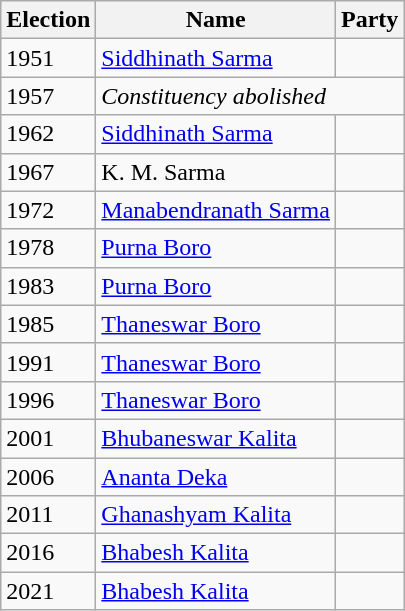<table class="wikitable sortable">
<tr>
<th>Election</th>
<th>Name</th>
<th colspan=2>Party</th>
</tr>
<tr>
<td>1951</td>
<td><a href='#'>Siddhinath Sarma</a></td>
<td></td>
</tr>
<tr>
<td>1957</td>
<td colspan=3><em>Constituency abolished</em></td>
</tr>
<tr>
<td>1962</td>
<td><a href='#'>Siddhinath Sarma</a></td>
<td></td>
</tr>
<tr>
<td>1967</td>
<td>K. M. Sarma</td>
<td></td>
</tr>
<tr>
<td>1972</td>
<td><a href='#'>Manabendranath Sarma</a></td>
<td></td>
</tr>
<tr>
<td>1978</td>
<td><a href='#'>Purna Boro</a></td>
<td></td>
</tr>
<tr>
<td>1983</td>
<td><a href='#'>Purna Boro</a></td>
<td></td>
</tr>
<tr>
<td>1985</td>
<td><a href='#'>Thaneswar Boro</a></td>
<td></td>
</tr>
<tr>
<td>1991</td>
<td><a href='#'>Thaneswar Boro</a></td>
<td></td>
</tr>
<tr>
<td>1996</td>
<td><a href='#'>Thaneswar Boro</a></td>
<td></td>
</tr>
<tr>
<td>2001</td>
<td><a href='#'>Bhubaneswar Kalita</a></td>
<td></td>
</tr>
<tr>
<td>2006</td>
<td><a href='#'>Ananta Deka</a></td>
<td></td>
</tr>
<tr>
<td>2011</td>
<td><a href='#'>Ghanashyam Kalita</a></td>
<td></td>
</tr>
<tr>
<td>2016</td>
<td><a href='#'>Bhabesh Kalita</a></td>
<td></td>
</tr>
<tr>
<td>2021</td>
<td><a href='#'>Bhabesh Kalita</a></td>
<td></td>
</tr>
</table>
